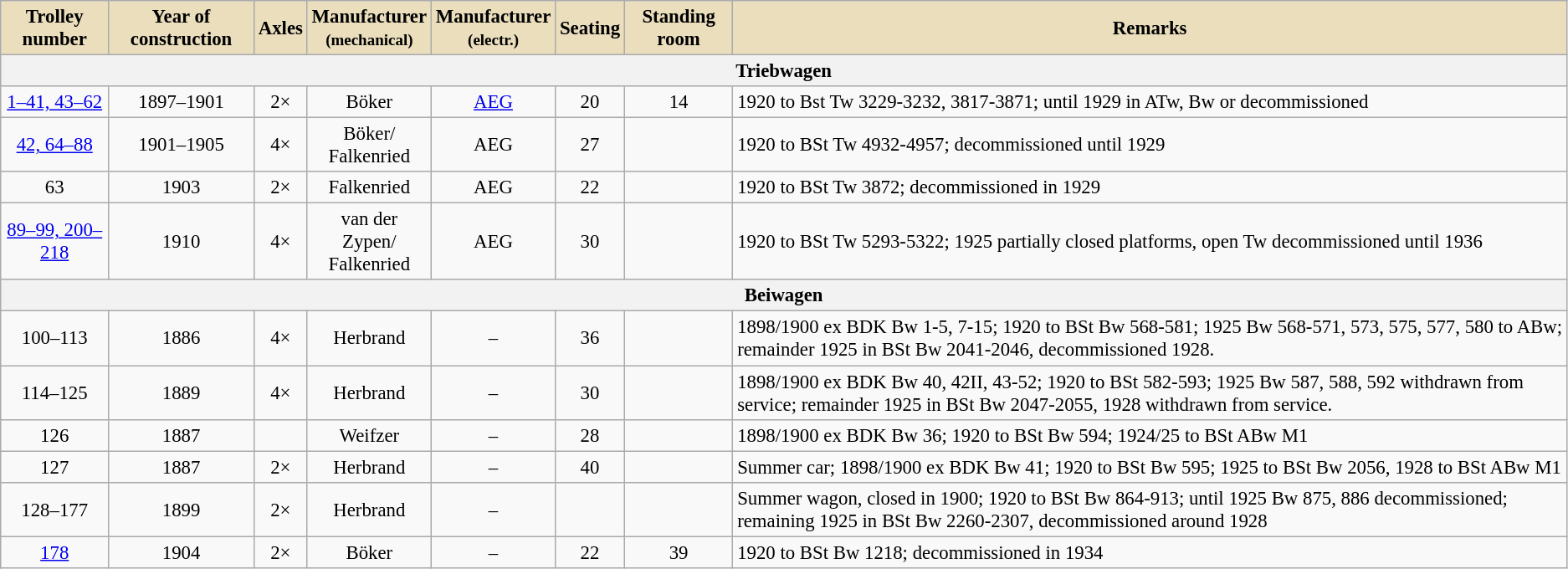<table class="wikitable" style="font-size:95%; text-align:center;">
<tr>
<th style="background:#EADEBD;">Trolley number</th>
<th style="background:#EADEBD;">Year of construction</th>
<th style="background:#EADEBD;">Axles</th>
<th style="background:#EADEBD;">Manufacturer<br><small>(mechanical)</small></th>
<th style="background:#EADEBD;">Manufacturer<br><small>(electr.)</small></th>
<th style="background:#EADEBD;">Seating</th>
<th style="background:#EADEBD;">Standing room</th>
<th style="background:#EADEBD;">Remarks</th>
</tr>
<tr class="hintergrundfarbe5">
<th colspan="8">Triebwagen</th>
</tr>
<tr>
<td><a href='#'>1–41, 43–62</a></td>
<td>1897–1901</td>
<td>2×</td>
<td>Böker</td>
<td><a href='#'>AEG</a></td>
<td>20</td>
<td>14</td>
<td style="text-align:left;">1920 to Bst Tw 3229-3232, 3817-3871; until 1929 in ATw, Bw or decommissioned</td>
</tr>
<tr>
<td><a href='#'>42, 64–88</a></td>
<td>1901–1905</td>
<td>4×</td>
<td>Böker/<br>Falkenried</td>
<td>AEG</td>
<td>27</td>
<td></td>
<td style="text-align:left;">1920 to BSt Tw 4932-4957; decommissioned until 1929</td>
</tr>
<tr>
<td>63</td>
<td>1903</td>
<td>2×</td>
<td>Falkenried</td>
<td>AEG</td>
<td>22</td>
<td></td>
<td style="text-align:left;">1920 to BSt Tw 3872; decommissioned in 1929</td>
</tr>
<tr>
<td><a href='#'>89–99, 200–218</a></td>
<td>1910</td>
<td>4×</td>
<td>van der Zypen/<br>Falkenried</td>
<td>AEG</td>
<td>30</td>
<td></td>
<td style="text-align:left;">1920 to BSt Tw 5293-5322; 1925 partially closed platforms, open Tw decommissioned until 1936</td>
</tr>
<tr class="hintergrundfarbe5">
<th colspan="8">Beiwagen</th>
</tr>
<tr>
<td>100–113</td>
<td>1886</td>
<td>4×</td>
<td>Herbrand</td>
<td>–</td>
<td>36</td>
<td></td>
<td style="text-align:left;">1898/1900 ex BDK Bw 1-5, 7-15; 1920 to BSt Bw 568-581; 1925 Bw 568-571, 573, 575, 577, 580 to ABw; remainder 1925 in BSt Bw 2041-2046, decommissioned 1928.</td>
</tr>
<tr>
<td>114–125</td>
<td>1889</td>
<td>4×</td>
<td>Herbrand</td>
<td>–</td>
<td>30</td>
<td></td>
<td style="text-align:left;">1898/1900 ex BDK Bw 40, 42II, 43-52; 1920 to BSt 582-593; 1925 Bw 587, 588, 592 withdrawn from service; remainder 1925 in BSt Bw 2047-2055, 1928 withdrawn from service.</td>
</tr>
<tr>
<td>126</td>
<td>1887</td>
<td></td>
<td>Weifzer</td>
<td>–</td>
<td>28</td>
<td></td>
<td style="text-align:left;">1898/1900 ex BDK Bw 36; 1920 to BSt Bw 594; 1924/25 to BSt ABw M1</td>
</tr>
<tr>
<td>127</td>
<td>1887</td>
<td>2×</td>
<td>Herbrand</td>
<td>–</td>
<td>40</td>
<td></td>
<td style="text-align:left;">Summer car; 1898/1900 ex BDK Bw 41; 1920 to BSt Bw 595; 1925 to BSt Bw 2056, 1928 to BSt ABw M1</td>
</tr>
<tr>
<td>128–177</td>
<td>1899</td>
<td>2×</td>
<td>Herbrand</td>
<td>–</td>
<td></td>
<td></td>
<td style="text-align:left;">Summer wagon, closed in 1900; 1920 to BSt Bw 864-913; until 1925 Bw 875, 886 decommissioned; remaining 1925 in BSt Bw 2260-2307, decommissioned around 1928</td>
</tr>
<tr>
<td><a href='#'>178</a></td>
<td>1904</td>
<td>2×</td>
<td>Böker</td>
<td>–</td>
<td>22</td>
<td>39</td>
<td style="text-align:left;">1920 to BSt Bw 1218; decommissioned in 1934</td>
</tr>
</table>
